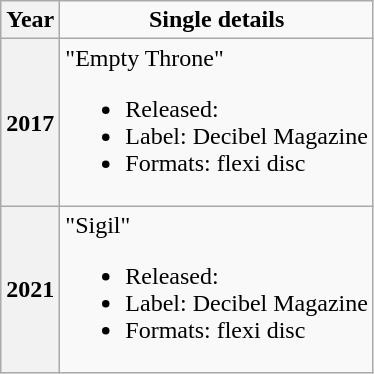<table class="wikitable plainrowheaders" style="text-align:center;">
<tr>
<th>Year</th>
<td><strong>Single details</strong></td>
</tr>
<tr>
<th scope="row">2017</th>
<td align="left">"Empty Throne"<br><ul><li>Released: </li><li>Label: Decibel Magazine</li><li>Formats: flexi disc</li></ul></td>
</tr>
<tr>
<th scope="row">2021</th>
<td align="left">"Sigil"<br><ul><li>Released: </li><li>Label: Decibel Magazine</li><li>Formats: flexi disc</li></ul></td>
</tr>
</table>
